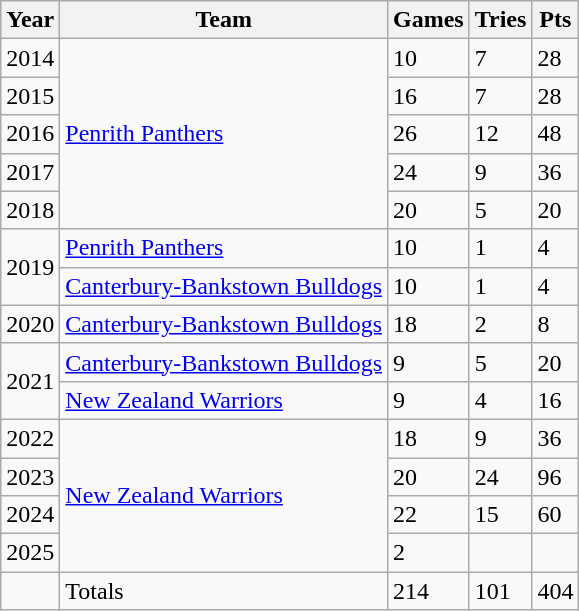<table class="wikitable">
<tr>
<th>Year</th>
<th>Team</th>
<th>Games</th>
<th>Tries</th>
<th>Pts</th>
</tr>
<tr>
<td>2014</td>
<td rowspan="5"> <a href='#'>Penrith Panthers</a></td>
<td>10</td>
<td>7</td>
<td>28</td>
</tr>
<tr>
<td>2015</td>
<td>16</td>
<td>7</td>
<td>28</td>
</tr>
<tr>
<td>2016</td>
<td>26</td>
<td>12</td>
<td>48</td>
</tr>
<tr>
<td>2017</td>
<td>24</td>
<td>9</td>
<td>36</td>
</tr>
<tr>
<td>2018</td>
<td>20</td>
<td>5</td>
<td>20</td>
</tr>
<tr>
<td rowspan="2">2019</td>
<td> <a href='#'>Penrith Panthers</a></td>
<td>10</td>
<td>1</td>
<td>4</td>
</tr>
<tr>
<td> <a href='#'>Canterbury-Bankstown Bulldogs</a></td>
<td>10</td>
<td>1</td>
<td>4</td>
</tr>
<tr>
<td>2020</td>
<td> <a href='#'>Canterbury-Bankstown Bulldogs</a></td>
<td>18</td>
<td>2</td>
<td>8</td>
</tr>
<tr>
<td rowspan="2">2021</td>
<td> <a href='#'>Canterbury-Bankstown Bulldogs</a></td>
<td>9</td>
<td>5</td>
<td>20</td>
</tr>
<tr>
<td> <a href='#'>New Zealand Warriors</a></td>
<td>9</td>
<td>4</td>
<td>16</td>
</tr>
<tr>
<td>2022</td>
<td rowspan="4"> <a href='#'>New Zealand Warriors</a></td>
<td>18</td>
<td>9</td>
<td>36</td>
</tr>
<tr>
<td>2023</td>
<td>20</td>
<td>24</td>
<td>96</td>
</tr>
<tr>
<td>2024</td>
<td>22</td>
<td>15</td>
<td>60</td>
</tr>
<tr>
<td>2025</td>
<td>2</td>
<td></td>
<td></td>
</tr>
<tr>
<td></td>
<td>Totals</td>
<td>214</td>
<td>101</td>
<td>404</td>
</tr>
</table>
